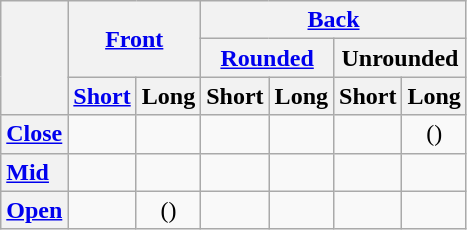<table class="wikitable" style="text-align:center;">
<tr>
<th rowspan="3"></th>
<th colspan="2" rowspan="2"><a href='#'>Front</a></th>
<th colspan="4"><a href='#'>Back</a></th>
</tr>
<tr>
<th colspan="2"><a href='#'>Rounded</a></th>
<th colspan="2">Unrounded</th>
</tr>
<tr>
<th><a href='#'>Short</a></th>
<th>Long</th>
<th>Short</th>
<th>Long</th>
<th>Short</th>
<th>Long</th>
</tr>
<tr>
<th style="text-align:left"><a href='#'>Close</a></th>
<td></td>
<td></td>
<td></td>
<td></td>
<td></td>
<td>()</td>
</tr>
<tr>
<th style="text-align:left"><a href='#'>Mid</a></th>
<td></td>
<td></td>
<td></td>
<td></td>
<td></td>
<td></td>
</tr>
<tr>
<th style="text-align:left"><a href='#'>Open</a></th>
<td></td>
<td>()</td>
<td></td>
<td></td>
<td></td>
<td></td>
</tr>
</table>
